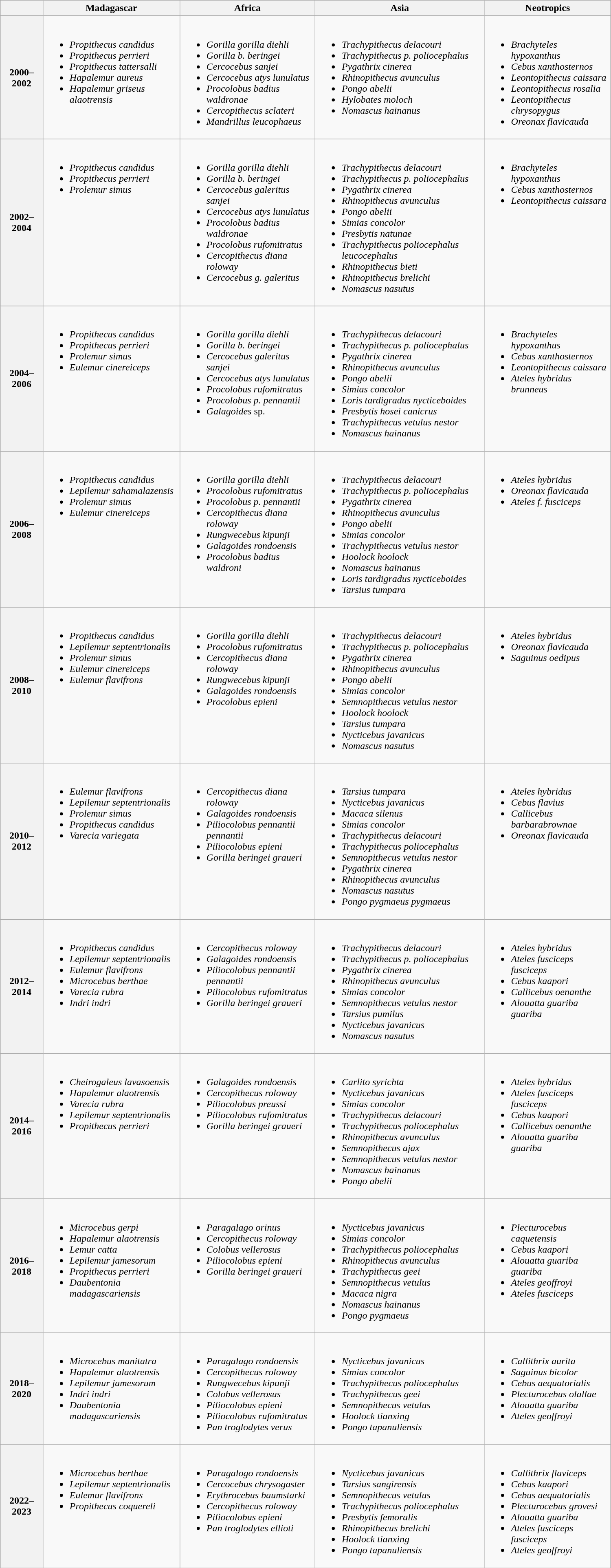<table class="wikitable" width="1000px">
<tr>
<th></th>
<th scope=col>Madagascar</th>
<th scope=col>Africa</th>
<th scope=col>Asia</th>
<th scope=col>Neotropics</th>
</tr>
<tr>
<th scope=row>2000–2002</th>
<td valign="top"><br><ul><li><em>Propithecus candidus</em></li><li><em>Propithecus perrieri</em></li><li><em>Propithecus tattersalli</em></li><li><em>Hapalemur aureus</em></li><li><em>Hapalemur griseus alaotrensis</em></li></ul></td>
<td valign="top"><br><ul><li><em>Gorilla gorilla diehli</em></li><li><em>Gorilla b. beringei</em></li><li><em>Cercocebus sanjei</em></li><li><em>Cercocebus atys lunulatus</em></li><li><em>Procolobus badius waldronae</em></li><li><em>Cercopithecus sclateri</em></li><li><em>Mandrillus leucophaeus</em></li></ul></td>
<td valign="top"><br><ul><li><em>Trachypithecus delacouri</em></li><li><em>Trachypithecus p. poliocephalus</em></li><li><em>Pygathrix cinerea</em></li><li><em>Rhinopithecus avunculus</em></li><li><em>Pongo abelii</em></li><li><em>Hylobates moloch</em></li><li><em>Nomascus hainanus</em></li></ul></td>
<td valign="top"><br><ul><li><em>Brachyteles hypoxanthus</em></li><li><em>Cebus xanthosternos</em></li><li><em>Leontopithecus caissara</em></li><li><em>Leontopithecus rosalia</em></li><li><em>Leontopithecus chrysopygus</em></li><li><em>Oreonax flavicauda</em></li></ul></td>
</tr>
<tr>
<th scope=row>2002–2004</th>
<td valign="top"><br><ul><li><em>Propithecus candidus</em></li><li><em>Propithecus perrieri</em></li><li><em>Prolemur simus</em></li></ul></td>
<td valign="top"><br><ul><li><em>Gorilla gorilla diehli</em></li><li><em>Gorilla b. beringei</em></li><li><em>Cercocebus galeritus sanjei</em></li><li><em>Cercocebus atys lunulatus</em></li><li><em>Procolobus badius waldronae</em></li><li><em>Procolobus rufomitratus</em></li><li><em>Cercopithecus diana roloway</em></li><li><em>Cercocebus g. galeritus</em></li></ul></td>
<td valign="top"><br><ul><li><em>Trachypithecus delacouri</em></li><li><em>Trachypithecus p. poliocephalus</em></li><li><em>Pygathrix cinerea</em></li><li><em>Rhinopithecus avunculus</em></li><li><em>Pongo abelii</em></li><li><em>Simias concolor</em></li><li><em>Presbytis natunae</em></li><li><em>Trachypithecus poliocephalus leucocephalus</em></li><li><em>Rhinopithecus bieti</em></li><li><em>Rhinopithecus brelichi</em></li><li><em>Nomascus nasutus</em></li></ul></td>
<td valign="top"><br><ul><li><em>Brachyteles hypoxanthus</em></li><li><em>Cebus xanthosternos</em></li><li><em>Leontopithecus caissara</em></li></ul></td>
</tr>
<tr>
<th>2004–2006</th>
<td valign="top"><br><ul><li><em>Propithecus candidus</em></li><li><em>Propithecus perrieri</em></li><li><em>Prolemur simus</em></li><li><em>Eulemur cinereiceps</em></li></ul></td>
<td valign="top"><br><ul><li><em>Gorilla gorilla diehli</em></li><li><em>Gorilla b. beringei</em></li><li><em>Cercocebus galeritus sanjei</em></li><li><em>Cercocebus atys lunulatus</em></li><li><em>Procolobus rufomitratus</em></li><li><em>Procolobus p. pennantii</em></li><li><em>Galagoides</em> sp.</li></ul></td>
<td valign="top"><br><ul><li><em>Trachypithecus delacouri</em></li><li><em>Trachypithecus p. poliocephalus</em></li><li><em>Pygathrix cinerea</em></li><li><em>Rhinopithecus avunculus</em></li><li><em>Pongo abelii</em></li><li><em>Simias concolor</em></li><li><em>Loris tardigradus nycticeboides</em></li><li><em>Presbytis hosei canicrus</em></li><li><em>Trachypithecus vetulus nestor</em></li><li><em>Nomascus hainanus</em></li></ul></td>
<td valign="top"><br><ul><li><em>Brachyteles hypoxanthus</em></li><li><em>Cebus xanthosternos</em></li><li><em>Leontopithecus caissara</em></li><li><em>Ateles hybridus brunneus</em></li></ul></td>
</tr>
<tr>
<th scope=row>2006–2008</th>
<td valign="top"><br><ul><li><em>Propithecus candidus</em></li><li><em>Lepilemur sahamalazensis</em></li><li><em>Prolemur simus</em></li><li><em>Eulemur cinereiceps</em></li></ul></td>
<td valign="top"><br><ul><li><em>Gorilla gorilla diehli</em></li><li><em>Procolobus rufomitratus</em></li><li><em>Procolobus p. pennantii</em></li><li><em>Cercopithecus diana roloway</em></li><li><em>Rungwecebus kipunji</em></li><li><em>Galagoides rondoensis</em></li><li><em>Procolobus badius waldroni</em></li></ul></td>
<td valign="top"><br><ul><li><em>Trachypithecus delacouri</em></li><li><em>Trachypithecus p. poliocephalus</em></li><li><em>Pygathrix cinerea</em></li><li><em>Rhinopithecus avunculus</em></li><li><em>Pongo abelii</em></li><li><em>Simias concolor</em></li><li><em>Trachypithecus vetulus nestor</em></li><li><em>Hoolock hoolock</em></li><li><em>Nomascus hainanus</em></li><li><em>Loris tardigradus nycticeboides</em></li><li><em>Tarsius tumpara</em></li></ul></td>
<td valign="top"><br><ul><li><em>Ateles hybridus</em></li><li><em>Oreonax flavicauda</em></li><li><em>Ateles f. fusciceps</em></li></ul></td>
</tr>
<tr>
<th scope=row>2008–2010</th>
<td valign="top"><br><ul><li><em>Propithecus candidus</em></li><li><em>Lepilemur septentrionalis</em></li><li><em>Prolemur simus</em></li><li><em>Eulemur cinereiceps</em></li><li><em>Eulemur flavifrons</em></li></ul></td>
<td valign="top"><br><ul><li><em>Gorilla gorilla diehli</em></li><li><em>Procolobus rufomitratus</em></li><li><em>Cercopithecus diana roloway</em></li><li><em>Rungwecebus kipunji</em></li><li><em>Galagoides rondoensis</em></li><li><em>Procolobus epieni</em></li></ul></td>
<td valign="top"><br><ul><li><em>Trachypithecus delacouri</em></li><li><em>Trachypithecus p. poliocephalus</em></li><li><em>Pygathrix cinerea</em></li><li><em>Rhinopithecus avunculus</em></li><li><em>Pongo abelii</em></li><li><em>Simias concolor</em></li><li><em>Semnopithecus vetulus nestor</em></li><li><em>Hoolock hoolock</em></li><li><em>Tarsius tumpara</em></li><li><em>Nycticebus javanicus</em></li><li><em>Nomascus nasutus</em></li></ul></td>
<td valign="top"><br><ul><li><em>Ateles hybridus</em></li><li><em>Oreonax flavicauda</em></li><li><em>Saguinus oedipus</em></li></ul></td>
</tr>
<tr>
<th scope=row>2010–2012</th>
<td valign="top"><br><ul><li><em>Eulemur flavifrons </em></li><li><em>Lepilemur septentrionalis</em></li><li><em>Prolemur simus</em></li><li><em>Propithecus candidus</em></li><li><em>Varecia variegata</em></li></ul></td>
<td valign="top"><br><ul><li><em>Cercopithecus diana roloway</em></li><li><em>Galagoides rondoensis</em></li><li><em>Piliocolobus pennantii pennantii</em></li><li><em>Piliocolobus epieni </em></li><li><em>Gorilla beringei graueri</em></li></ul></td>
<td valign="top"><br><ul><li><em>Tarsius tumpara</em></li><li><em>Nycticebus javanicus </em></li><li><em>Macaca silenus</em></li><li><em>Simias concolor</em></li><li><em>Trachypithecus delacouri </em></li><li><em>Trachypithecus poliocephalus</em></li><li><em>Semnopithecus vetulus nestor</em></li><li><em>Pygathrix cinerea</em></li><li><em>Rhinopithecus avunculus</em></li><li><em>Nomascus nasutus</em></li><li><em>Pongo pygmaeus pygmaeus</em></li></ul></td>
<td valign="top"><br><ul><li><em>Ateles hybridus</em></li><li><em>Cebus flavius</em></li><li><em>Callicebus barbarabrownae </em></li><li><em>Oreonax flavicauda</em></li></ul></td>
</tr>
<tr>
<th scope=row>2012–2014</th>
<td valign="top"><br><ul><li><em>Propithecus candidus</em></li><li><em>Lepilemur septentrionalis</em></li><li><em>Eulemur flavifrons</em></li><li><em>Microcebus berthae</em></li><li><em>Varecia rubra</em></li><li><em>Indri indri</em></li></ul></td>
<td valign="top"><br><ul><li><em>Cercopithecus roloway</em></li><li><em>Galagoides rondoensis</em></li><li><em>Piliocolobus pennantii pennantii</em></li><li><em>Piliocolobus rufomitratus</em></li><li><em>Gorilla beringei graueri</em></li></ul></td>
<td valign="top"><br><ul><li><em>Trachypithecus delacouri</em></li><li><em>Trachypithecus p. poliocephalus</em></li><li><em>Pygathrix cinerea</em></li><li><em>Rhinopithecus avunculus</em></li><li><em>Simias concolor</em></li><li><em>Semnopithecus vetulus nestor</em></li><li><em>Tarsius pumilus</em></li><li><em>Nycticebus javanicus</em></li><li><em>Nomascus nasutus</em></li></ul></td>
<td valign="top"><br><ul><li><em>Ateles hybridus</em></li><li><em>Ateles fusciceps fusciceps</em></li><li><em>Cebus kaapori</em></li><li><em>Callicebus oenanthe</em></li><li><em>Alouatta guariba guariba</em></li></ul></td>
</tr>
<tr>
<th scope=row>2014–2016</th>
<td valign="top"><br><ul><li><em>Cheirogaleus lavasoensis</em></li><li><em>Hapalemur alaotrensis</em></li><li><em>Varecia rubra</em></li><li><em>Lepilemur septentrionalis</em></li><li><em>Propithecus perrieri</em></li></ul></td>
<td valign="top"><br><ul><li><em>Galagoides rondoensis</em></li><li><em>Cercopithecus roloway</em></li><li><em>Piliocolobus preussi</em></li><li><em>Piliocolobus rufomitratus</em></li><li><em>Gorilla beringei graueri</em></li></ul></td>
<td valign="top"><br><ul><li><em>Carlito syrichta</em></li><li><em>Nycticebus javanicus</em></li><li><em>Simias concolor</em></li><li><em>Trachypithecus delacouri</em></li><li><em>Trachypithecus poliocephalus</em></li><li><em>Rhinopithecus avunculus</em></li><li><em>Semnopithecus ajax</em></li><li><em>Semnopithecus vetulus nestor</em></li><li><em>Nomascus hainanus</em></li><li><em>Pongo abelii</em></li></ul></td>
<td valign="top"><br><ul><li><em>Ateles hybridus</em></li><li><em>Ateles fusciceps fusciceps</em></li><li><em>Cebus kaapori</em></li><li><em>Callicebus oenanthe</em></li><li><em>Alouatta guariba guariba</em></li></ul></td>
</tr>
<tr>
<th scope=row>2016–2018</th>
<td valign="top"><br><ul><li><em>Microcebus gerpi</em></li><li><em>Hapalemur alaotrensis</em></li><li><em>Lemur catta</em></li><li><em>Lepilemur jamesorum</em></li><li><em>Propithecus perrieri</em></li><li><em>Daubentonia madagascariensis</em></li></ul></td>
<td valign="top"><br><ul><li><em>Paragalago orinus</em></li><li><em>Cercopithecus roloway</em></li><li><em>Colobus vellerosus</em></li><li><em>Piliocolobus epieni</em></li><li><em>Gorilla beringei graueri</em></li></ul></td>
<td valign="top"><br><ul><li><em>Nycticebus javanicus</em></li><li><em>Simias concolor</em></li><li><em>Trachypithecus poliocephalus</em></li><li><em>Rhinopithecus avunculus</em></li><li><em>Trachypithecus geei</em></li><li><em>Semnopithecus vetulus</em></li><li><em>Macaca nigra</em></li><li><em>Nomascus hainanus</em></li><li><em>Pongo pygmaeus</em></li></ul></td>
<td valign="top"><br><ul><li><em>Plecturocebus caquetensis</em></li><li><em>Cebus kaapori</em></li><li><em>Alouatta guariba guariba</em></li><li><em>Ateles geoffroyi</em></li><li><em>Ateles fusciceps</em></li></ul></td>
</tr>
<tr>
<th scope=row>2018–2020</th>
<td valign="top"><br><ul><li><em>Microcebus manitatra</em></li><li><em>Hapalemur alaotrensis</em></li><li><em>Lepilemur jamesorum</em></li><li><em>Indri indri</em></li><li><em>Daubentonia madagascariensis</em></li></ul></td>
<td valign="top"><br><ul><li><em>Paragalago rondoensis</em></li><li><em>Cercopithecus roloway</em></li><li><em>Rungwecebus kipunji</em></li><li><em>Colobus vellerosus</em></li><li><em>Piliocolobus epieni</em></li><li><em>Piliocolobus rufomitratus</em></li><li><em>Pan troglodytes verus</em></li></ul></td>
<td valign="top"><br><ul><li><em>Nycticebus javanicus</em></li><li><em>Simias concolor</em></li><li><em>Trachypithecus poliocephalus</em></li><li><em>Trachypithecus geei</em></li><li><em>Semnopithecus vetulus</em></li><li><em>Hoolock tianxing</em></li><li><em>Pongo tapanuliensis</em></li></ul></td>
<td valign="top"><br><ul><li><em>Callithrix aurita</em></li><li><em>Saguinus bicolor</em></li><li><em>Cebus aequatorialis</em></li><li><em>Plecturocebus olallae</em></li><li><em>Alouatta guariba</em></li><li><em>Ateles geoffroyi</em></li></ul></td>
</tr>
<tr>
<th scope=row>2022–2023</th>
<td valign="top"><br><ul><li><em>Microcebus berthae</em></li><li><em>Lepilemur septentrionalis</em></li><li><em>Eulemur flavifrons</em></li><li><em>Propithecus coquereli</em></li></ul></td>
<td valign="top"><br><ul><li><em>Paragalogo rondoensis</em></li><li><em>Cercocebus chrysogaster</em></li><li><em>Erythrocebus baumstarki</em></li><li><em>Cercopithecus roloway</em></li><li><em>Piliocolobus epieni</em></li><li><em>Pan troglodytes ellioti</em></li></ul></td>
<td valign="top"><br><ul><li><em>Nycticebus javanicus</em></li><li><em>Tarsius sangirensis</em></li><li><em>Semnopithecus vetulus</em></li><li><em>Trachypithecus poliocephalus</em></li><li><em>Presbytis femoralis</em></li><li><em>Rhinopithecus brelichi</em></li><li><em>Hoolock tianxing</em></li><li><em>Pongo tapanuliensis</em></li></ul></td>
<td valign="top"><br><ul><li><em>Callithrix flaviceps</em></li><li><em>Cebus kaapori</em></li><li><em>Cebus aequatorialis</em></li><li><em>Plecturocebus grovesi</em></li><li><em>Alouatta guariba</em></li><li><em>Ateles fusciceps fusciceps</em></li><li><em>Ateles geoffroyi</em></li></ul></td>
</tr>
</table>
